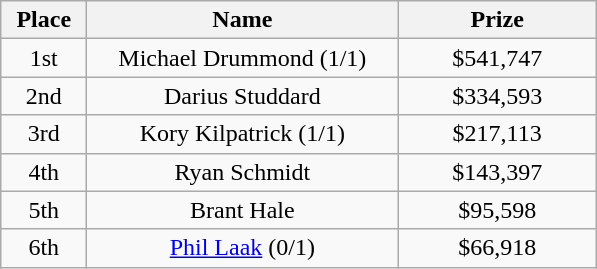<table class="wikitable">
<tr>
<th width="50">Place</th>
<th width="200">Name</th>
<th width="125">Prize</th>
</tr>
<tr>
<td align = "center">1st</td>
<td align = "center">Michael Drummond (1/1)</td>
<td align = "center">$541,747</td>
</tr>
<tr>
<td align = "center">2nd</td>
<td align = "center">Darius Studdard</td>
<td align = "center">$334,593</td>
</tr>
<tr>
<td align = "center">3rd</td>
<td align = "center">Kory Kilpatrick (1/1)</td>
<td align = "center">$217,113</td>
</tr>
<tr>
<td align = "center">4th</td>
<td align = "center">Ryan Schmidt</td>
<td align = "center">$143,397</td>
</tr>
<tr>
<td align = "center">5th</td>
<td align = "center">Brant Hale</td>
<td align = "center">$95,598</td>
</tr>
<tr>
<td align = "center">6th</td>
<td align = "center"><a href='#'>Phil Laak</a> (0/1)</td>
<td align = "center">$66,918</td>
</tr>
</table>
